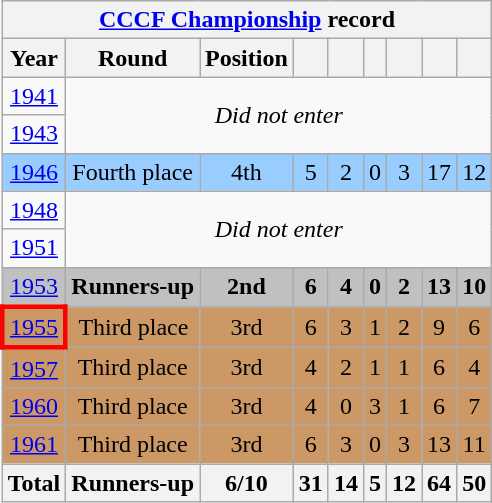<table class="wikitable" style="text-align: center;">
<tr>
<th colspan=10><a href='#'>CCCF Championship</a> record</th>
</tr>
<tr>
<th>Year</th>
<th>Round</th>
<th>Position</th>
<th></th>
<th></th>
<th></th>
<th></th>
<th></th>
<th></th>
</tr>
<tr>
<td> <a href='#'>1941</a></td>
<td colspan=9 rowspan=2><em>Did not enter</em></td>
</tr>
<tr>
<td> <a href='#'>1943</a></td>
</tr>
<tr style="background:#9acdff;">
<td> <a href='#'>1946</a></td>
<td>Fourth place</td>
<td>4th</td>
<td>5</td>
<td>2</td>
<td>0</td>
<td>3</td>
<td>17</td>
<td>12</td>
</tr>
<tr>
<td> <a href='#'>1948</a></td>
<td colspan=9 rowspan=2><em>Did not enter</em></td>
</tr>
<tr>
<td> <a href='#'>1951</a></td>
</tr>
<tr style="background:silver;">
<td> <a href='#'>1953</a></td>
<td><strong>Runners-up</strong></td>
<td><strong>2nd</strong></td>
<td><strong>6</strong></td>
<td><strong>4</strong></td>
<td><strong>0</strong></td>
<td><strong>2</strong></td>
<td><strong>13</strong></td>
<td><strong>10</strong></td>
</tr>
<tr style="background:#c96;">
<td style="border: 3px solid red"> <a href='#'>1955</a></td>
<td>Third place</td>
<td>3rd</td>
<td>6</td>
<td>3</td>
<td>1</td>
<td>2</td>
<td>9</td>
<td>6</td>
</tr>
<tr style="background:#c96;">
<td> <a href='#'>1957</a></td>
<td>Third place</td>
<td>3rd</td>
<td>4</td>
<td>2</td>
<td>1</td>
<td>1</td>
<td>6</td>
<td>4</td>
</tr>
<tr style="background:#c96;">
<td> <a href='#'>1960</a></td>
<td>Third place</td>
<td>3rd</td>
<td>4</td>
<td>0</td>
<td>3</td>
<td>1</td>
<td>6</td>
<td>7</td>
</tr>
<tr style="background:#c96;">
<td> <a href='#'>1961</a></td>
<td>Third place</td>
<td>3rd</td>
<td>6</td>
<td>3</td>
<td>0</td>
<td>3</td>
<td>13</td>
<td>11</td>
</tr>
<tr>
<th>Total</th>
<th>Runners-up</th>
<th>6/10</th>
<th>31</th>
<th>14</th>
<th>5</th>
<th>12</th>
<th>64</th>
<th>50</th>
</tr>
</table>
